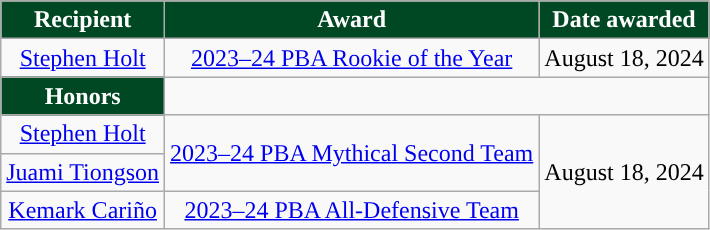<table class="wikitable sortable sortable" style="text-align: center">
<tr>
<th style="background:#004823; color:#FFFFFF; ">Recipient</th>
<th style="background:#004823; color:#FFFFFF; ">Award</th>
<th style="background:#004823; color:#FFFFFF; ">Date awarded</th>
</tr>
<tr>
<td><a href='#'>Stephen Holt</a></td>
<td><a href='#'>2023–24 PBA Rookie of the Year</a></td>
<td>August 18, 2024</td>
</tr>
<tr>
<th style="background:#004823; color:#FFFFFF; ">Honors</th>
</tr>
<tr>
<td><a href='#'>Stephen Holt</a></td>
<td rowspan=2><a href='#'>2023–24 PBA Mythical Second Team</a></td>
<td rowspan=3>August 18, 2024</td>
</tr>
<tr>
<td><a href='#'>Juami Tiongson</a></td>
</tr>
<tr>
<td><a href='#'>Kemark Cariño</a></td>
<td><a href='#'>2023–24 PBA All-Defensive Team</a></td>
</tr>
</table>
